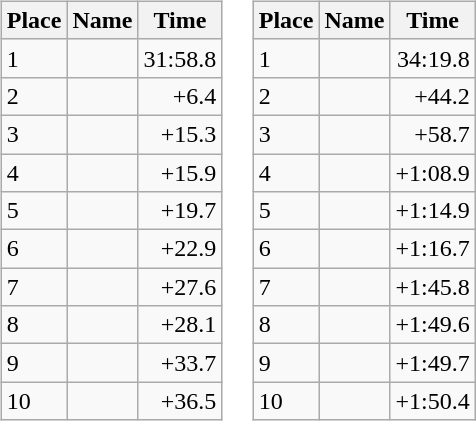<table border="0">
<tr>
<td valign="top"><br><table class="wikitable">
<tr>
<th>Place</th>
<th>Name</th>
<th>Time</th>
</tr>
<tr>
<td>1</td>
<td></td>
<td align="right">31:58.8</td>
</tr>
<tr>
<td>2</td>
<td></td>
<td align="right">+6.4</td>
</tr>
<tr>
<td>3</td>
<td></td>
<td align="right">+15.3</td>
</tr>
<tr>
<td>4</td>
<td></td>
<td align="right">+15.9</td>
</tr>
<tr>
<td>5</td>
<td></td>
<td align="right">+19.7</td>
</tr>
<tr>
<td>6</td>
<td></td>
<td align="right">+22.9</td>
</tr>
<tr>
<td>7</td>
<td></td>
<td align="right">+27.6</td>
</tr>
<tr>
<td>8</td>
<td></td>
<td align="right">+28.1</td>
</tr>
<tr>
<td>9</td>
<td></td>
<td align="right">+33.7</td>
</tr>
<tr>
<td>10</td>
<td></td>
<td align="right">+36.5</td>
</tr>
</table>
</td>
<td valign="top"><br><table class="wikitable">
<tr>
<th>Place</th>
<th>Name</th>
<th>Time</th>
</tr>
<tr>
<td>1</td>
<td></td>
<td align="right">34:19.8</td>
</tr>
<tr>
<td>2</td>
<td></td>
<td align="right">+44.2</td>
</tr>
<tr>
<td>3</td>
<td></td>
<td align="right">+58.7</td>
</tr>
<tr>
<td>4</td>
<td></td>
<td align="right">+1:08.9</td>
</tr>
<tr>
<td>5</td>
<td></td>
<td align="right">+1:14.9</td>
</tr>
<tr>
<td>6</td>
<td></td>
<td align="right">+1:16.7</td>
</tr>
<tr>
<td>7</td>
<td></td>
<td align="right">+1:45.8</td>
</tr>
<tr>
<td>8</td>
<td></td>
<td align="right">+1:49.6</td>
</tr>
<tr>
<td>9</td>
<td></td>
<td align="right">+1:49.7</td>
</tr>
<tr>
<td>10</td>
<td></td>
<td align="right">+1:50.4</td>
</tr>
</table>
</td>
</tr>
</table>
